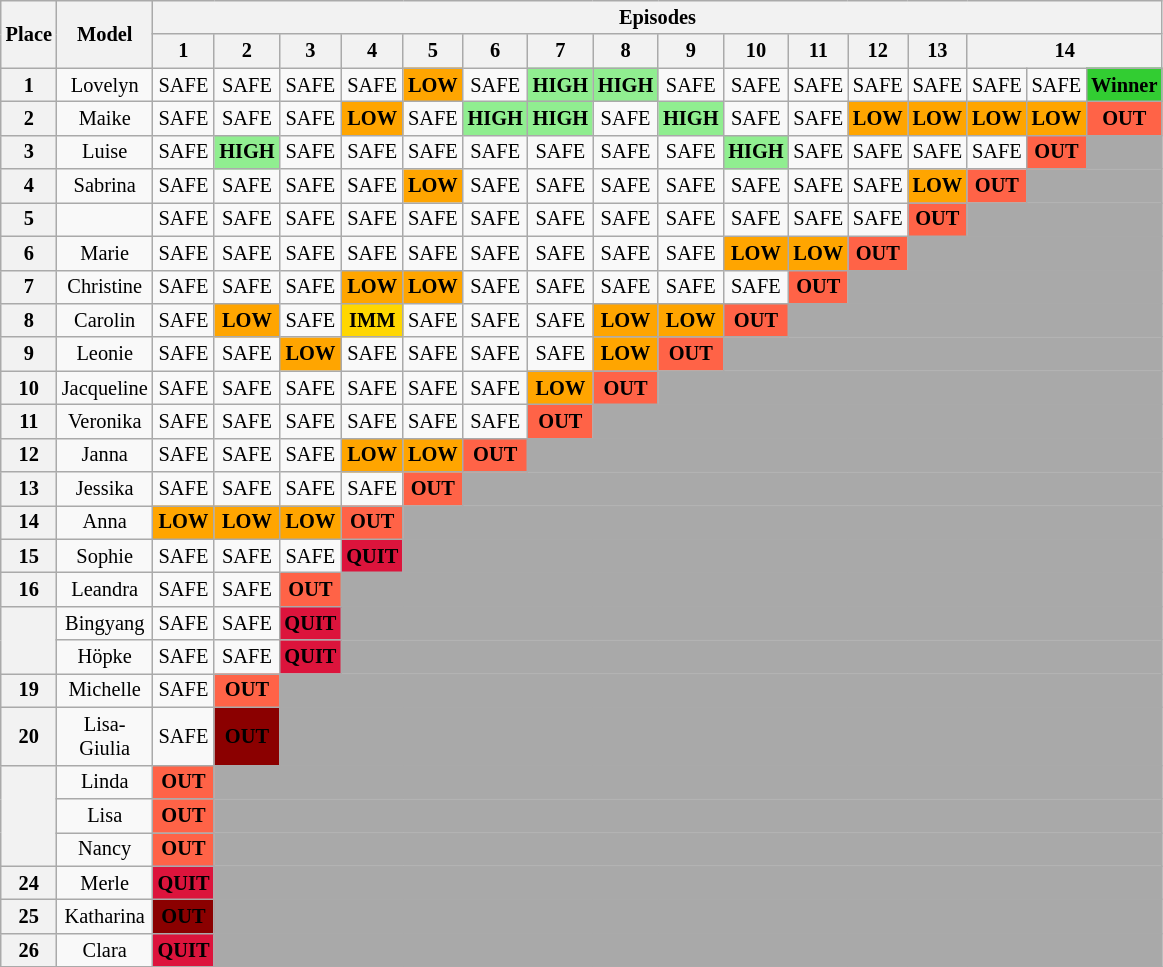<table class="wikitable" style="width:50%; text-align:center; font-size:85%;">
<tr>
<th rowspan="2">Place</th>
<th rowspan="2">Model</th>
<th colspan="16">Episodes</th>
</tr>
<tr>
<th>1</th>
<th>2</th>
<th>3</th>
<th>4</th>
<th>5</th>
<th>6</th>
<th>7</th>
<th>8</th>
<th>9</th>
<th>10</th>
<th>11</th>
<th>12</th>
<th>13</th>
<th colspan="3">14</th>
</tr>
<tr>
<th>1</th>
<td>Lovelyn</td>
<td>SAFE</td>
<td>SAFE</td>
<td>SAFE</td>
<td>SAFE</td>
<td style="background:orange;"><strong>LOW</strong></td>
<td>SAFE</td>
<td style="background:lightgreen;"><strong>HIGH</strong></td>
<td style="background:lightgreen;"><strong>HIGH</strong></td>
<td>SAFE</td>
<td>SAFE</td>
<td>SAFE</td>
<td>SAFE</td>
<td>SAFE</td>
<td>SAFE</td>
<td>SAFE</td>
<td style="background:limegreen;"><strong>Winner</strong></td>
</tr>
<tr>
<th>2</th>
<td>Maike</td>
<td>SAFE</td>
<td>SAFE</td>
<td>SAFE</td>
<td style="background:orange;"><strong>LOW</strong></td>
<td>SAFE</td>
<td style="background:lightgreen;"><strong>HIGH</strong></td>
<td style="background:lightgreen;"><strong>HIGH</strong></td>
<td>SAFE</td>
<td style="background:lightgreen;"><strong>HIGH</strong></td>
<td>SAFE</td>
<td>SAFE</td>
<td style="background:orange;"><strong>LOW</strong></td>
<td style="background:orange;"><strong>LOW</strong></td>
<td style="background:orange;"><strong>LOW</strong></td>
<td style="background:orange;"><strong>LOW</strong></td>
<td style="background:tomato;"><strong>OUT</strong></td>
</tr>
<tr>
<th>3</th>
<td>Luise</td>
<td>SAFE</td>
<td style="background:lightgreen;"><strong>HIGH</strong></td>
<td>SAFE</td>
<td>SAFE</td>
<td>SAFE</td>
<td>SAFE</td>
<td>SAFE</td>
<td>SAFE</td>
<td>SAFE</td>
<td style="background:lightgreen;"><strong>HIGH</strong></td>
<td>SAFE</td>
<td>SAFE</td>
<td>SAFE</td>
<td>SAFE</td>
<td style="background:tomato;"><strong>OUT</strong></td>
<td style="background:darkgrey;" colspan="12"></td>
</tr>
<tr>
<th>4</th>
<td>Sabrina</td>
<td>SAFE</td>
<td>SAFE</td>
<td>SAFE</td>
<td>SAFE</td>
<td style="background:orange;"><strong>LOW</strong></td>
<td>SAFE</td>
<td>SAFE</td>
<td>SAFE</td>
<td>SAFE</td>
<td>SAFE</td>
<td>SAFE</td>
<td>SAFE</td>
<td style="background:orange;"><strong>LOW</strong></td>
<td style="background:tomato;"><strong>OUT</strong></td>
<td style="background:darkgrey;" colspan="12"></td>
</tr>
<tr>
<th>5</th>
<td></td>
<td>SAFE</td>
<td>SAFE</td>
<td>SAFE</td>
<td>SAFE</td>
<td>SAFE</td>
<td>SAFE</td>
<td>SAFE</td>
<td>SAFE</td>
<td>SAFE</td>
<td>SAFE</td>
<td>SAFE</td>
<td>SAFE</td>
<td style="background:tomato;"><strong>OUT</strong></td>
<td style="background:darkgrey;" colspan="12"></td>
</tr>
<tr>
<th>6</th>
<td>Marie</td>
<td>SAFE</td>
<td>SAFE</td>
<td>SAFE</td>
<td>SAFE</td>
<td>SAFE</td>
<td>SAFE</td>
<td>SAFE</td>
<td>SAFE</td>
<td>SAFE</td>
<td style="background:orange;"><strong>LOW</strong></td>
<td style="background:orange;"><strong>LOW</strong></td>
<td style="background:tomato;"><strong>OUT</strong></td>
<td style="background:darkgrey;" colspan="12"></td>
</tr>
<tr>
<th>7</th>
<td>Christine</td>
<td>SAFE</td>
<td>SAFE</td>
<td>SAFE</td>
<td style="background:orange;"><strong>LOW</strong></td>
<td style="background:orange;"><strong>LOW</strong></td>
<td>SAFE</td>
<td>SAFE</td>
<td>SAFE</td>
<td>SAFE</td>
<td>SAFE</td>
<td style="background:tomato;"><strong>OUT</strong></td>
<td style="background:darkgrey;" colspan="12"></td>
</tr>
<tr>
<th>8</th>
<td>Carolin</td>
<td>SAFE</td>
<td style="background:orange;"><strong>LOW</strong></td>
<td>SAFE</td>
<td style="background:gold;"><strong>IMM</strong></td>
<td>SAFE</td>
<td>SAFE</td>
<td>SAFE</td>
<td style="background:orange;"><strong>LOW</strong></td>
<td style="background:orange;"><strong>LOW</strong></td>
<td style="background:tomato;"><strong>OUT</strong></td>
<td style="background:darkgrey;" colspan="12"></td>
</tr>
<tr>
<th>9</th>
<td>Leonie</td>
<td>SAFE</td>
<td>SAFE</td>
<td style="background:orange;"><strong>LOW</strong></td>
<td>SAFE</td>
<td>SAFE</td>
<td>SAFE</td>
<td>SAFE</td>
<td style="background:orange;"><strong>LOW</strong></td>
<td style="background:tomato;"><strong>OUT</strong></td>
<td style="background:darkgrey;" colspan="12"></td>
</tr>
<tr>
<th>10</th>
<td>Jacqueline</td>
<td>SAFE</td>
<td>SAFE</td>
<td>SAFE</td>
<td>SAFE</td>
<td>SAFE</td>
<td>SAFE</td>
<td style="background:orange;"><strong>LOW</strong></td>
<td style="background:tomato;"><strong>OUT</strong></td>
<td style="background:darkgrey;" colspan="12"></td>
</tr>
<tr>
<th>11</th>
<td>Veronika</td>
<td>SAFE</td>
<td>SAFE</td>
<td>SAFE</td>
<td>SAFE</td>
<td>SAFE</td>
<td>SAFE</td>
<td style="background:tomato;"><strong>OUT</strong></td>
<td style="background:darkgrey;" colspan="12"></td>
</tr>
<tr>
<th>12</th>
<td>Janna</td>
<td>SAFE</td>
<td>SAFE</td>
<td>SAFE</td>
<td style="background:orange;"><strong>LOW</strong></td>
<td style="background:orange;"><strong>LOW</strong></td>
<td style="background:tomato;"><strong>OUT</strong></td>
<td style="background:darkgrey;" colspan="12"></td>
</tr>
<tr>
<th>13</th>
<td>Jessika</td>
<td>SAFE</td>
<td>SAFE</td>
<td>SAFE</td>
<td>SAFE</td>
<td style="background:tomato;"><strong>OUT</strong></td>
<td style="background:darkgrey;" colspan="12"></td>
</tr>
<tr>
<th>14</th>
<td>Anna</td>
<td style="background:orange;"><strong>LOW</strong></td>
<td style="background:orange;"><strong>LOW</strong></td>
<td style="background:orange;"><strong>LOW</strong></td>
<td style="background:tomato;"><strong>OUT</strong></td>
<td style="background:darkgrey;" colspan="12"></td>
</tr>
<tr>
<th>15</th>
<td>Sophie</td>
<td>SAFE</td>
<td>SAFE</td>
<td>SAFE</td>
<td style="background:crimson;"><span><strong>QUIT</strong></span></td>
<td style="background:darkgrey;" colspan="12"></td>
</tr>
<tr>
<th>16</th>
<td>Leandra</td>
<td>SAFE</td>
<td>SAFE</td>
<td style="background:tomato;"><strong>OUT</strong></td>
<td style="background:darkgrey;" colspan="15"></td>
</tr>
<tr>
<th rowspan="2"></th>
<td>Bingyang</td>
<td>SAFE</td>
<td>SAFE</td>
<td style="background:crimson;"><span><strong>QUIT</strong></span></td>
<td style="background:darkgrey;" colspan="15"></td>
</tr>
<tr>
<td>Höpke</td>
<td>SAFE</td>
<td>SAFE</td>
<td style="background:crimson;"><span><strong>QUIT</strong></span></td>
<td style="background:darkgrey;" colspan="14"></td>
</tr>
<tr>
<th>19</th>
<td>Michelle</td>
<td>SAFE</td>
<td style="background:tomato;"><strong>OUT</strong></td>
<td style="background:darkgrey;" colspan="14"></td>
</tr>
<tr>
<th>20</th>
<td>Lisa-Giulia</td>
<td>SAFE</td>
<td style="background:darkred;"><span><strong>OUT</strong></span></td>
<td style="background:darkgrey;" colspan="14"></td>
</tr>
<tr>
<th rowspan="3"></th>
<td>Linda</td>
<td style="background:tomato;"><strong>OUT</strong></td>
<td style="background:darkgrey;" colspan="15"></td>
</tr>
<tr>
<td>Lisa</td>
<td style="background:tomato;"><strong>OUT</strong></td>
<td style="background:darkgrey;" colspan="15"></td>
</tr>
<tr>
<td>Nancy</td>
<td style="background:tomato;"><strong>OUT</strong></td>
<td style="background:darkgrey;" colspan="15"></td>
</tr>
<tr>
<th>24</th>
<td>Merle</td>
<td style="background:crimson;"><span><strong>QUIT</strong></span></td>
<td style="background:darkgrey;" colspan="15"></td>
</tr>
<tr>
<th>25</th>
<td>Katharina</td>
<td style="background:darkred;"><span><strong>OUT</strong></span></td>
<td style="background:darkgrey;" colspan="15"></td>
</tr>
<tr>
<th>26</th>
<td>Clara</td>
<td style="background:crimson;"><span><strong>QUIT</strong></span></td>
<td style="background:darkgrey;" colspan="15"></td>
</tr>
</table>
